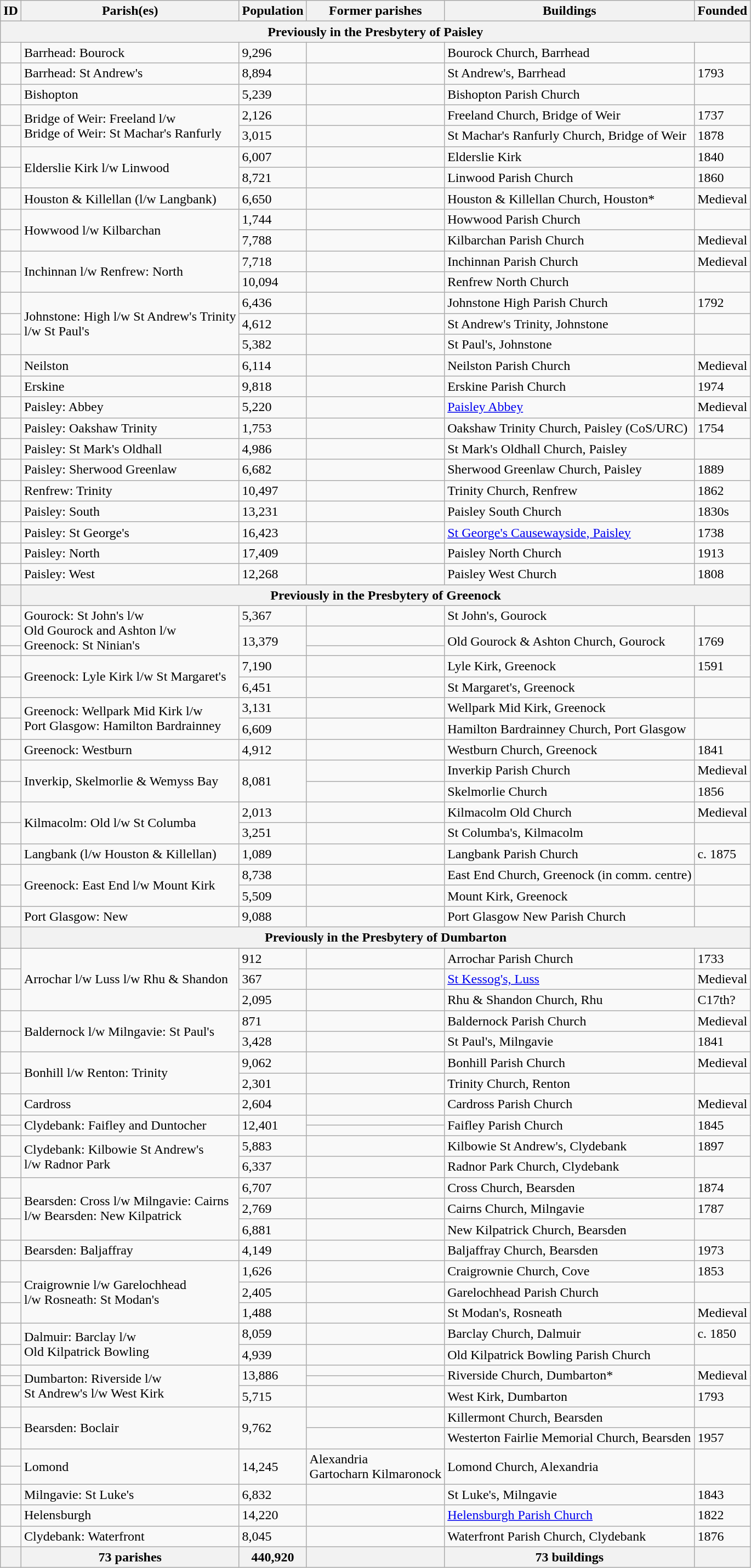<table class="wikitable">
<tr>
<th>ID</th>
<th>Parish(es)</th>
<th>Population</th>
<th>Former parishes</th>
<th>Buildings</th>
<th>Founded</th>
</tr>
<tr>
<th colspan="6">Previously in the Presbytery of Paisley</th>
</tr>
<tr>
<td></td>
<td>Barrhead: Bourock</td>
<td>9,296</td>
<td></td>
<td>Bourock Church, Barrhead</td>
<td></td>
</tr>
<tr>
<td></td>
<td>Barrhead: St Andrew's</td>
<td>8,894</td>
<td></td>
<td>St Andrew's, Barrhead</td>
<td>1793</td>
</tr>
<tr>
<td></td>
<td>Bishopton</td>
<td>5,239</td>
<td></td>
<td>Bishopton Parish Church</td>
<td></td>
</tr>
<tr>
<td></td>
<td rowspan="2">Bridge of Weir: Freeland l/w<br>Bridge of Weir: St Machar's Ranfurly</td>
<td>2,126</td>
<td></td>
<td>Freeland Church, Bridge of Weir</td>
<td>1737</td>
</tr>
<tr>
<td></td>
<td>3,015</td>
<td></td>
<td>St Machar's Ranfurly Church, Bridge of Weir</td>
<td>1878</td>
</tr>
<tr>
<td></td>
<td rowspan="2">Elderslie Kirk l/w Linwood</td>
<td>6,007</td>
<td></td>
<td>Elderslie Kirk</td>
<td>1840</td>
</tr>
<tr>
<td></td>
<td>8,721</td>
<td></td>
<td>Linwood Parish Church</td>
<td>1860</td>
</tr>
<tr>
<td></td>
<td>Houston & Killellan (l/w Langbank)</td>
<td>6,650</td>
<td></td>
<td>Houston & Killellan Church, Houston*</td>
<td>Medieval</td>
</tr>
<tr>
<td></td>
<td rowspan="2">Howwood l/w Kilbarchan</td>
<td>1,744</td>
<td></td>
<td>Howwood Parish Church</td>
<td></td>
</tr>
<tr>
<td></td>
<td>7,788</td>
<td></td>
<td>Kilbarchan Parish Church</td>
<td>Medieval</td>
</tr>
<tr>
<td></td>
<td rowspan="2">Inchinnan l/w Renfrew: North</td>
<td>7,718</td>
<td></td>
<td>Inchinnan Parish Church</td>
<td>Medieval</td>
</tr>
<tr>
<td></td>
<td>10,094</td>
<td></td>
<td>Renfrew North Church</td>
<td></td>
</tr>
<tr>
<td></td>
<td rowspan="3">Johnstone: High l/w St Andrew's Trinity<br>l/w St Paul's</td>
<td>6,436</td>
<td></td>
<td>Johnstone High Parish Church</td>
<td>1792</td>
</tr>
<tr>
<td></td>
<td>4,612</td>
<td></td>
<td>St Andrew's Trinity, Johnstone</td>
<td></td>
</tr>
<tr>
<td></td>
<td>5,382</td>
<td></td>
<td>St Paul's, Johnstone</td>
<td></td>
</tr>
<tr>
<td></td>
<td>Neilston</td>
<td>6,114</td>
<td></td>
<td>Neilston Parish Church</td>
<td>Medieval</td>
</tr>
<tr>
<td></td>
<td>Erskine</td>
<td>9,818</td>
<td></td>
<td>Erskine Parish Church</td>
<td>1974</td>
</tr>
<tr>
<td></td>
<td>Paisley: Abbey</td>
<td>5,220</td>
<td></td>
<td><a href='#'>Paisley Abbey</a></td>
<td>Medieval</td>
</tr>
<tr>
<td></td>
<td>Paisley: Oakshaw Trinity</td>
<td>1,753</td>
<td></td>
<td>Oakshaw Trinity Church, Paisley (CoS/URC)</td>
<td>1754</td>
</tr>
<tr>
<td></td>
<td>Paisley: St Mark's Oldhall</td>
<td>4,986</td>
<td></td>
<td>St Mark's Oldhall Church, Paisley</td>
<td></td>
</tr>
<tr>
<td></td>
<td>Paisley: Sherwood Greenlaw</td>
<td>6,682</td>
<td></td>
<td>Sherwood Greenlaw Church, Paisley</td>
<td>1889</td>
</tr>
<tr>
<td></td>
<td>Renfrew: Trinity</td>
<td>10,497</td>
<td></td>
<td>Trinity Church, Renfrew</td>
<td>1862</td>
</tr>
<tr>
<td></td>
<td>Paisley: South</td>
<td>13,231</td>
<td></td>
<td>Paisley South Church</td>
<td>1830s</td>
</tr>
<tr>
<td></td>
<td>Paisley: St George's</td>
<td>16,423</td>
<td></td>
<td><a href='#'>St George's Causewayside, Paisley</a></td>
<td>1738</td>
</tr>
<tr>
<td></td>
<td>Paisley: North</td>
<td>17,409</td>
<td></td>
<td>Paisley North Church</td>
<td>1913</td>
</tr>
<tr>
<td></td>
<td>Paisley: West</td>
<td>12,268</td>
<td></td>
<td>Paisley West Church</td>
<td>1808</td>
</tr>
<tr>
<th></th>
<th colspan="5">Previously in the Presbytery of Greenock</th>
</tr>
<tr>
<td></td>
<td rowspan="3">Gourock: St John's l/w<br>Old Gourock and Ashton l/w<br>Greenock: St Ninian's</td>
<td>5,367</td>
<td></td>
<td>St John's, Gourock</td>
<td></td>
</tr>
<tr>
<td></td>
<td rowspan="2">13,379</td>
<td></td>
<td rowspan="2">Old Gourock & Ashton Church, Gourock</td>
<td rowspan="2">1769</td>
</tr>
<tr>
<td></td>
<td></td>
</tr>
<tr>
<td></td>
<td rowspan="2">Greenock: Lyle Kirk l/w St Margaret's</td>
<td>7,190</td>
<td></td>
<td>Lyle Kirk, Greenock</td>
<td>1591</td>
</tr>
<tr>
<td></td>
<td>6,451</td>
<td></td>
<td>St Margaret's, Greenock</td>
<td></td>
</tr>
<tr>
<td></td>
<td rowspan="2">Greenock: Wellpark Mid Kirk l/w<br>Port Glasgow: Hamilton Bardrainney</td>
<td>3,131</td>
<td></td>
<td>Wellpark Mid Kirk, Greenock</td>
<td></td>
</tr>
<tr>
<td></td>
<td>6,609</td>
<td></td>
<td>Hamilton Bardrainney Church, Port Glasgow</td>
<td></td>
</tr>
<tr>
<td></td>
<td>Greenock: Westburn</td>
<td>4,912</td>
<td></td>
<td>Westburn Church, Greenock</td>
<td>1841</td>
</tr>
<tr>
<td></td>
<td rowspan="2">Inverkip, Skelmorlie & Wemyss Bay</td>
<td rowspan="2">8,081</td>
<td></td>
<td>Inverkip Parish Church</td>
<td>Medieval</td>
</tr>
<tr>
<td></td>
<td></td>
<td>Skelmorlie Church</td>
<td>1856</td>
</tr>
<tr>
<td></td>
<td rowspan="2">Kilmacolm: Old l/w St Columba</td>
<td>2,013</td>
<td></td>
<td>Kilmacolm Old Church</td>
<td>Medieval</td>
</tr>
<tr>
<td></td>
<td>3,251</td>
<td></td>
<td>St Columba's, Kilmacolm</td>
<td></td>
</tr>
<tr>
<td></td>
<td>Langbank (l/w Houston & Killellan)</td>
<td>1,089</td>
<td></td>
<td>Langbank Parish Church</td>
<td>c. 1875</td>
</tr>
<tr>
<td></td>
<td rowspan="2">Greenock: East End l/w Mount Kirk</td>
<td>8,738</td>
<td></td>
<td>East End Church, Greenock (in comm. centre)</td>
<td></td>
</tr>
<tr>
<td></td>
<td>5,509</td>
<td></td>
<td>Mount Kirk, Greenock</td>
<td></td>
</tr>
<tr>
<td></td>
<td>Port Glasgow: New</td>
<td>9,088</td>
<td></td>
<td>Port Glasgow New Parish Church</td>
<td></td>
</tr>
<tr>
<th></th>
<th colspan="5">Previously in the Presbytery of Dumbarton</th>
</tr>
<tr>
<td></td>
<td rowspan="3">Arrochar l/w Luss l/w Rhu & Shandon</td>
<td>912</td>
<td></td>
<td>Arrochar Parish Church</td>
<td>1733</td>
</tr>
<tr>
<td></td>
<td>367</td>
<td></td>
<td><a href='#'>St Kessog's, Luss</a></td>
<td>Medieval</td>
</tr>
<tr>
<td></td>
<td>2,095</td>
<td></td>
<td>Rhu & Shandon Church, Rhu</td>
<td>C17th?</td>
</tr>
<tr>
<td></td>
<td rowspan="2">Baldernock l/w Milngavie: St Paul's</td>
<td>871</td>
<td></td>
<td>Baldernock Parish Church</td>
<td>Medieval</td>
</tr>
<tr>
<td></td>
<td>3,428</td>
<td></td>
<td>St Paul's, Milngavie</td>
<td>1841</td>
</tr>
<tr>
<td></td>
<td rowspan="2">Bonhill l/w Renton: Trinity</td>
<td>9,062</td>
<td></td>
<td>Bonhill Parish Church</td>
<td>Medieval</td>
</tr>
<tr>
<td></td>
<td>2,301</td>
<td></td>
<td>Trinity Church, Renton</td>
<td></td>
</tr>
<tr>
<td></td>
<td>Cardross</td>
<td>2,604</td>
<td></td>
<td>Cardross Parish Church</td>
<td>Medieval</td>
</tr>
<tr>
<td></td>
<td rowspan="2">Clydebank: Faifley and Duntocher</td>
<td rowspan="2">12,401</td>
<td></td>
<td rowspan="2">Faifley Parish Church</td>
<td rowspan="2">1845</td>
</tr>
<tr>
<td></td>
<td></td>
</tr>
<tr>
<td></td>
<td rowspan="2">Clydebank: Kilbowie St Andrew's<br>l/w Radnor Park</td>
<td>5,883</td>
<td></td>
<td>Kilbowie St Andrew's, Clydebank</td>
<td>1897</td>
</tr>
<tr>
<td></td>
<td>6,337</td>
<td></td>
<td>Radnor Park Church, Clydebank</td>
<td></td>
</tr>
<tr>
<td></td>
<td rowspan="3">Bearsden: Cross l/w Milngavie: Cairns<br>l/w Bearsden: New Kilpatrick</td>
<td>6,707</td>
<td></td>
<td>Cross Church, Bearsden</td>
<td>1874</td>
</tr>
<tr>
<td></td>
<td>2,769</td>
<td></td>
<td>Cairns Church, Milngavie</td>
<td>1787</td>
</tr>
<tr>
<td></td>
<td>6,881</td>
<td></td>
<td>New Kilpatrick Church, Bearsden</td>
<td></td>
</tr>
<tr>
<td></td>
<td>Bearsden: Baljaffray</td>
<td>4,149</td>
<td></td>
<td>Baljaffray Church, Bearsden</td>
<td>1973</td>
</tr>
<tr>
<td></td>
<td rowspan="3">Craigrownie l/w Garelochhead<br>l/w Rosneath: St Modan's</td>
<td>1,626</td>
<td></td>
<td>Craigrownie Church, Cove</td>
<td>1853</td>
</tr>
<tr>
<td></td>
<td>2,405</td>
<td></td>
<td>Garelochhead Parish Church</td>
<td></td>
</tr>
<tr>
<td></td>
<td>1,488</td>
<td></td>
<td>St Modan's, Rosneath</td>
<td>Medieval</td>
</tr>
<tr>
<td></td>
<td rowspan="2">Dalmuir: Barclay l/w<br>Old Kilpatrick Bowling</td>
<td>8,059</td>
<td></td>
<td>Barclay Church, Dalmuir</td>
<td>c. 1850</td>
</tr>
<tr>
<td></td>
<td>4,939</td>
<td></td>
<td>Old Kilpatrick Bowling Parish Church</td>
<td></td>
</tr>
<tr>
<td></td>
<td rowspan="3">Dumbarton: Riverside l/w<br>St Andrew's l/w West Kirk</td>
<td rowspan="2">13,886</td>
<td></td>
<td rowspan="2">Riverside Church, Dumbarton*</td>
<td rowspan="2">Medieval</td>
</tr>
<tr>
<td></td>
<td></td>
</tr>
<tr>
<td></td>
<td>5,715</td>
<td></td>
<td>West Kirk, Dumbarton</td>
<td>1793</td>
</tr>
<tr>
<td></td>
<td rowspan="2">Bearsden: Boclair</td>
<td rowspan="2">9,762</td>
<td></td>
<td>Killermont Church, Bearsden</td>
<td></td>
</tr>
<tr>
<td></td>
<td></td>
<td>Westerton Fairlie Memorial Church, Bearsden</td>
<td>1957</td>
</tr>
<tr>
<td></td>
<td rowspan="2">Lomond</td>
<td rowspan="2">14,245</td>
<td rowspan="2">Alexandria<br>Gartocharn
Kilmaronock</td>
<td rowspan="2">Lomond Church, Alexandria</td>
<td rowspan="2"></td>
</tr>
<tr>
<td></td>
</tr>
<tr>
<td></td>
<td>Milngavie: St Luke's</td>
<td>6,832</td>
<td></td>
<td>St Luke's, Milngavie</td>
<td>1843</td>
</tr>
<tr>
<td></td>
<td>Helensburgh</td>
<td>14,220</td>
<td></td>
<td><a href='#'>Helensburgh Parish Church</a></td>
<td>1822</td>
</tr>
<tr>
<td></td>
<td>Clydebank: Waterfront</td>
<td>8,045</td>
<td></td>
<td>Waterfront Parish Church, Clydebank</td>
<td>1876</td>
</tr>
<tr>
<th></th>
<th>73 parishes</th>
<th>440,920</th>
<th></th>
<th>73 buildings</th>
<th></th>
</tr>
</table>
